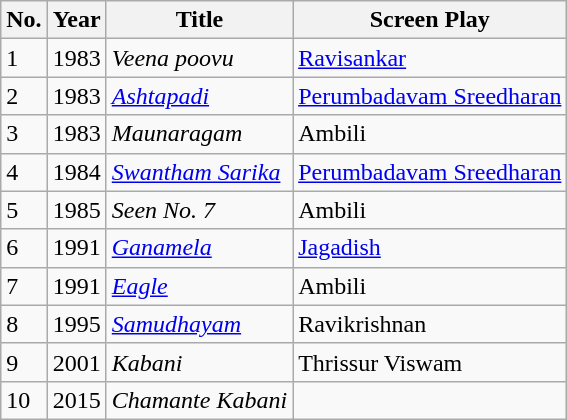<table class="wikitable">
<tr>
<th>No.</th>
<th>Year</th>
<th>Title</th>
<th>Screen Play</th>
</tr>
<tr>
<td>1</td>
<td>1983</td>
<td><em>Veena poovu</em></td>
<td><a href='#'>Ravisankar</a></td>
</tr>
<tr>
<td>2</td>
<td>1983</td>
<td><em><a href='#'>Ashtapadi</a></em></td>
<td><a href='#'>Perumbadavam Sreedharan</a></td>
</tr>
<tr>
<td>3</td>
<td>1983</td>
<td><em>Maunaragam</em></td>
<td>Ambili</td>
</tr>
<tr>
<td>4</td>
<td>1984</td>
<td><em><a href='#'>Swantham Sarika</a></em></td>
<td><a href='#'>Perumbadavam Sreedharan</a></td>
</tr>
<tr>
<td>5</td>
<td>1985</td>
<td><em>Seen No. 7</em></td>
<td>Ambili</td>
</tr>
<tr>
<td>6</td>
<td>1991</td>
<td><em><a href='#'>Ganamela</a></em></td>
<td><a href='#'>Jagadish</a></td>
</tr>
<tr>
<td>7</td>
<td>1991</td>
<td><em><a href='#'>Eagle</a></em></td>
<td>Ambili</td>
</tr>
<tr>
<td>8</td>
<td>1995</td>
<td><em><a href='#'>Samudhayam</a></em></td>
<td>Ravikrishnan</td>
</tr>
<tr>
<td>9</td>
<td>2001</td>
<td><em>Kabani</em></td>
<td>Thrissur Viswam</td>
</tr>
<tr>
<td>10</td>
<td>2015</td>
<td><em>Chamante Kabani</em></td>
<td></td>
</tr>
</table>
